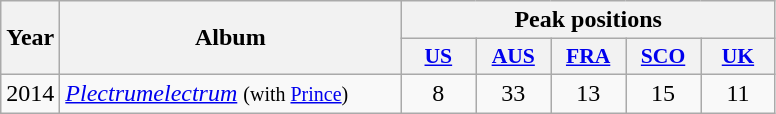<table class="wikitable">
<tr>
<th align="center" rowspan="2" width="10">Year</th>
<th align="center" rowspan="2" width="220">Album</th>
<th align="center" colspan="5" width="20">Peak positions</th>
</tr>
<tr>
<th scope="col" style="width:3em;font-size:90%;"><a href='#'>US</a><br></th>
<th scope="col" style="width:3em;font-size:90%;"><a href='#'>AUS</a><br></th>
<th scope="col" style="width:3em;font-size:90%;"><a href='#'>FRA</a><br></th>
<th scope="col" style="width:3em;font-size:90%;"><a href='#'>SCO</a><br></th>
<th scope="col" style="width:3em;font-size:90%;"><a href='#'>UK</a><br></th>
</tr>
<tr>
<td style="text-align:center;">2014</td>
<td><em><a href='#'>Plectrumelectrum</a></em> <small>(with <a href='#'>Prince</a>)</small></td>
<td style="text-align:center;">8</td>
<td style="text-align:center;">33</td>
<td style="text-align:center;">13</td>
<td style="text-align:center;">15</td>
<td style="text-align:center;">11</td>
</tr>
</table>
